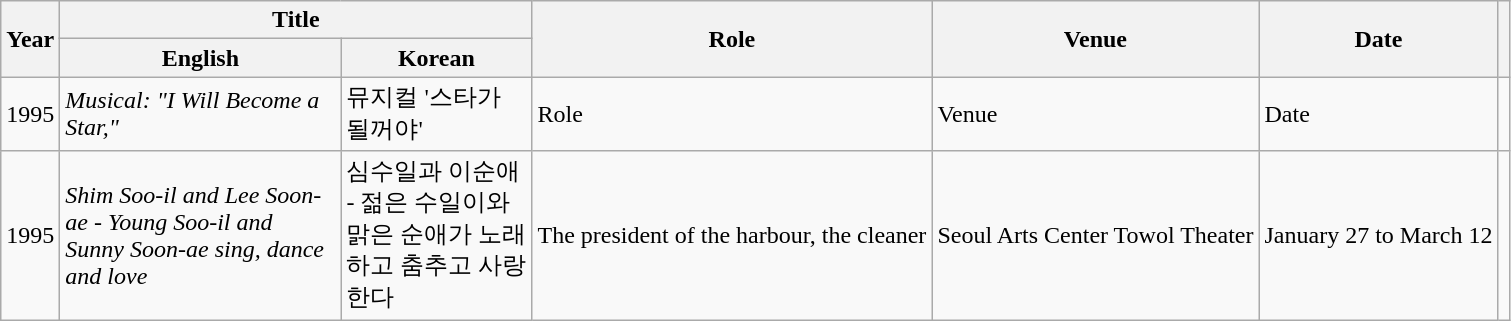<table class="wikitable sortable" style="clear:none; font-size:100%; padding:0 auto; ">
<tr>
<th rowspan="2" scope="col" width="auto">Year</th>
<th colspan="2" scope="col">Title</th>
<th rowspan="2" scope="col">Role</th>
<th rowspan="2" scope="col">Venue</th>
<th rowspan="2" scope="col">Date</th>
<th rowspan="2" scope="col" class="unsortable"></th>
</tr>
<tr>
<th width="180">English</th>
<th width="120">Korean</th>
</tr>
<tr>
<td>1995</td>
<td><em>Musical: "I Will Become a Star,"</em></td>
<td>뮤지컬 '스타가 될꺼야'</td>
<td>Role</td>
<td>Venue</td>
<td>Date</td>
<td></td>
</tr>
<tr>
<td>1995</td>
<td><em>Shim Soo-il and Lee Soon-ae - Young Soo-il and Sunny Soon-ae sing, dance and love</em></td>
<td>심수일과 이순애 - 젊은 수일이와 맑은 순애가 노래하고 춤추고 사랑한다</td>
<td>The president of the harbour, the cleaner</td>
<td>Seoul Arts Center Towol Theater</td>
<td>January 27 to March 12</td>
<td></td>
</tr>
</table>
